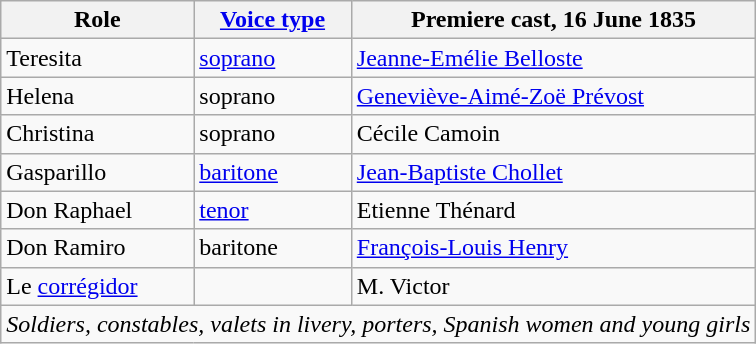<table class="wikitable">
<tr>
<th>Role</th>
<th><a href='#'>Voice type</a></th>
<th>Premiere cast, 16 June 1835</th>
</tr>
<tr>
<td>Teresita</td>
<td><a href='#'>soprano</a></td>
<td><a href='#'>Jeanne-Emélie Belloste</a></td>
</tr>
<tr>
<td>Helena</td>
<td>soprano</td>
<td><a href='#'>Geneviève-Aimé-Zoë Prévost</a></td>
</tr>
<tr>
<td>Christina</td>
<td>soprano</td>
<td>Cécile Camoin</td>
</tr>
<tr>
<td>Gasparillo</td>
<td><a href='#'>baritone</a></td>
<td><a href='#'>Jean-Baptiste Chollet</a></td>
</tr>
<tr>
<td>Don Raphael</td>
<td><a href='#'>tenor</a></td>
<td>Etienne Thénard</td>
</tr>
<tr>
<td>Don Ramiro</td>
<td>baritone</td>
<td><a href='#'>François-Louis Henry</a></td>
</tr>
<tr>
<td>Le <a href='#'>corrégidor</a></td>
<td></td>
<td>M. Victor</td>
</tr>
<tr>
<td colspan="3"><em>Soldiers, constables, valets in livery, porters, Spanish women and young girls</em></td>
</tr>
</table>
